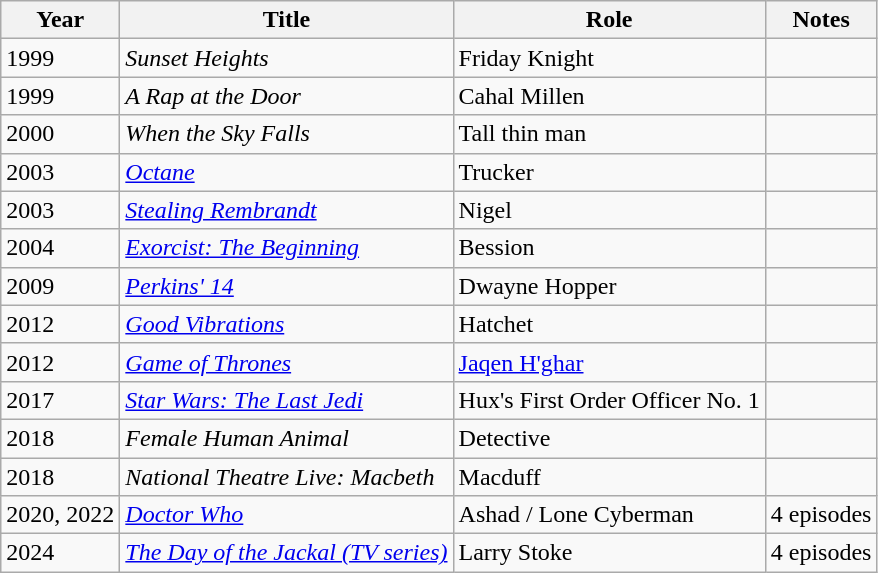<table class="wikitable">
<tr>
<th>Year</th>
<th>Title</th>
<th>Role</th>
<th>Notes</th>
</tr>
<tr>
<td>1999</td>
<td><em>Sunset Heights</em></td>
<td>Friday Knight</td>
<td></td>
</tr>
<tr>
<td>1999</td>
<td><em>A Rap at the Door</em></td>
<td>Cahal Millen</td>
<td></td>
</tr>
<tr>
<td>2000</td>
<td><em>When the Sky Falls</em></td>
<td>Tall thin man</td>
<td></td>
</tr>
<tr>
<td>2003</td>
<td><em><a href='#'>Octane</a></em></td>
<td>Trucker</td>
<td></td>
</tr>
<tr>
<td>2003</td>
<td><em><a href='#'>Stealing Rembrandt</a></em></td>
<td>Nigel</td>
<td></td>
</tr>
<tr>
<td>2004</td>
<td><em><a href='#'>Exorcist: The Beginning</a></em></td>
<td>Bession</td>
<td></td>
</tr>
<tr>
<td>2009</td>
<td><em><a href='#'>Perkins' 14</a></em></td>
<td>Dwayne Hopper</td>
<td></td>
</tr>
<tr>
<td>2012</td>
<td><em><a href='#'>Good Vibrations</a></em></td>
<td>Hatchet</td>
<td></td>
</tr>
<tr>
<td>2012</td>
<td><em><a href='#'>Game of Thrones</a></em></td>
<td><a href='#'>Jaqen H'ghar</a></td>
<td></td>
</tr>
<tr>
<td>2017</td>
<td><em><a href='#'>Star Wars: The Last Jedi</a></em></td>
<td>Hux's First Order Officer No. 1</td>
<td></td>
</tr>
<tr>
<td>2018</td>
<td><em>Female Human Animal</em></td>
<td>Detective</td>
<td></td>
</tr>
<tr>
<td>2018</td>
<td><em>National Theatre Live: Macbeth</em></td>
<td>Macduff</td>
<td></td>
</tr>
<tr>
<td>2020, 2022</td>
<td><em><a href='#'>Doctor Who</a></em></td>
<td>Ashad / Lone Cyberman</td>
<td>4 episodes</td>
</tr>
<tr>
<td>2024</td>
<td><em><a href='#'>The Day of the Jackal (TV series)</a></em></td>
<td>Larry Stoke</td>
<td>4 episodes</td>
</tr>
</table>
